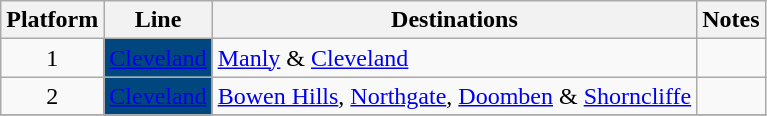<table class="wikitable" style="float: none; margin: 0.5em; ">
<tr>
<th>Platform</th>
<th>Line</th>
<th>Destinations</th>
<th>Notes</th>
</tr>
<tr>
<td rowspan="1" style="text-align:center;">1</td>
<td style=background:#00467f><a href='#'><span>Cleveland</span></a></td>
<td><a href='#'>Manly</a> & <a href='#'>Cleveland</a></td>
<td></td>
</tr>
<tr>
<td rowspan="1" style="text-align:center;">2</td>
<td style=background:#00467f><a href='#'><span>Cleveland</span></a></td>
<td><a href='#'>Bowen Hills</a>, <a href='#'>Northgate</a>, <a href='#'>Doomben</a> & <a href='#'>Shorncliffe</a></td>
<td></td>
</tr>
<tr>
</tr>
</table>
